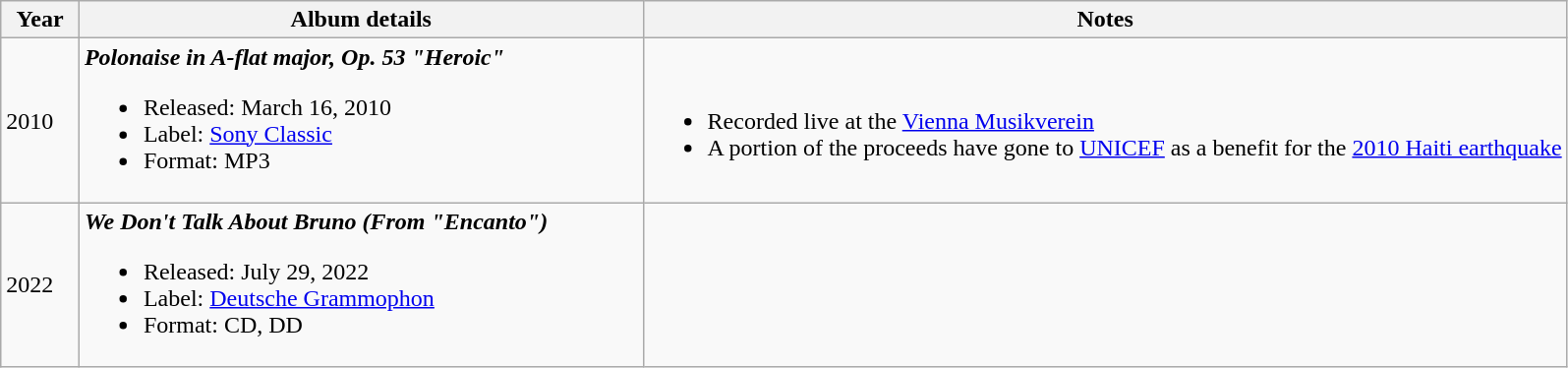<table class="wikitable sortable" border="1">
<tr>
<th width="5%">Year</th>
<th width="36%">Album details</th>
<th width="59%" class unsortable">Notes</th>
</tr>
<tr>
<td>2010</td>
<td><strong><em>Polonaise in A-flat major, Op. 53 "Heroic"</em></strong><br><ul><li>Released: March 16, 2010</li><li>Label: <a href='#'>Sony Classic</a></li><li>Format: MP3</li></ul></td>
<td><br><ul><li>Recorded live at the <a href='#'>Vienna Musikverein</a></li><li>A portion of the proceeds have gone to <a href='#'>UNICEF</a> as a benefit for the <a href='#'>2010 Haiti earthquake</a></li></ul></td>
</tr>
<tr>
<td>2022</td>
<td><strong><em>We Don't Talk About Bruno (From "Encanto")</em></strong><br><ul><li>Released: July 29, 2022</li><li>Label: <a href='#'>Deutsche Grammophon</a></li><li>Format: CD, DD</li></ul></td>
<td></td>
</tr>
</table>
